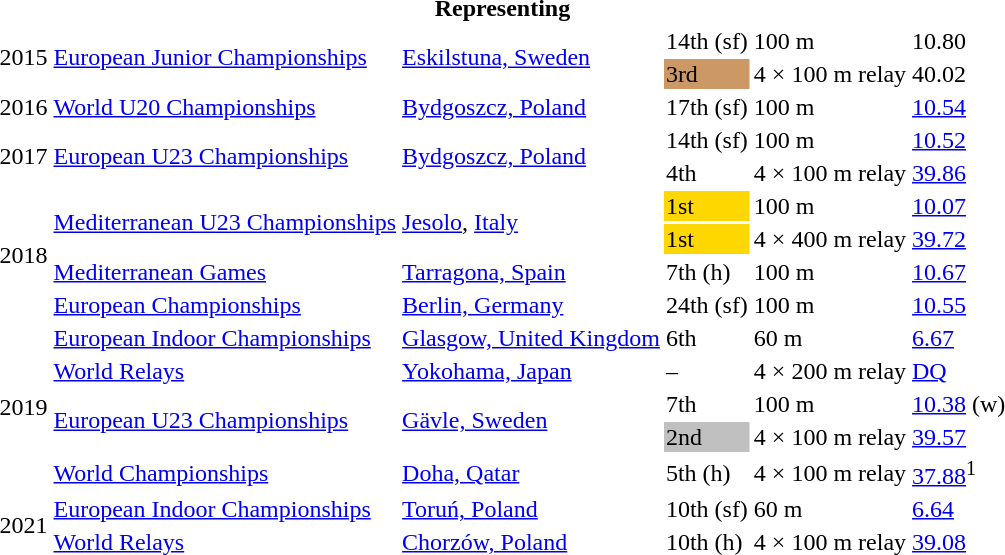<table>
<tr>
<th colspan="6">Representing </th>
</tr>
<tr>
<td rowspan=2>2015</td>
<td rowspan=2><a href='#'>European Junior Championships</a></td>
<td rowspan=2><a href='#'>Eskilstuna, Sweden</a></td>
<td>14th (sf)</td>
<td>100 m</td>
<td>10.80</td>
</tr>
<tr>
<td bgcolor=cc9966>3rd</td>
<td>4 × 100 m relay</td>
<td>40.02</td>
</tr>
<tr>
<td>2016</td>
<td><a href='#'>World U20 Championships</a></td>
<td><a href='#'>Bydgoszcz, Poland</a></td>
<td>17th (sf)</td>
<td>100 m</td>
<td><a href='#'>10.54</a></td>
</tr>
<tr>
<td rowspan=2>2017</td>
<td rowspan=2><a href='#'>European U23 Championships</a></td>
<td rowspan=2><a href='#'>Bydgoszcz, Poland</a></td>
<td>14th (sf)</td>
<td>100 m</td>
<td><a href='#'>10.52</a></td>
</tr>
<tr>
<td>4th</td>
<td>4 × 100 m relay</td>
<td><a href='#'>39.86</a></td>
</tr>
<tr>
<td rowspan=4>2018</td>
<td rowspan=2><a href='#'>Mediterranean U23 Championships</a></td>
<td rowspan=2><a href='#'>Jesolo</a>, <a href='#'>Italy</a></td>
<td bgcolor=gold>1st</td>
<td>100 m</td>
<td><a href='#'>10.07</a></td>
</tr>
<tr>
<td bgcolor=gold>1st</td>
<td>4 × 400 m relay</td>
<td><a href='#'>39.72</a></td>
</tr>
<tr>
<td><a href='#'>Mediterranean Games</a></td>
<td><a href='#'>Tarragona, Spain</a></td>
<td>7th (h)</td>
<td>100 m</td>
<td><a href='#'>10.67</a></td>
</tr>
<tr>
<td><a href='#'>European Championships</a></td>
<td><a href='#'>Berlin, Germany</a></td>
<td>24th (sf)</td>
<td>100 m</td>
<td><a href='#'>10.55</a></td>
</tr>
<tr>
<td rowspan=5>2019</td>
<td><a href='#'>European Indoor Championships</a></td>
<td><a href='#'>Glasgow, United Kingdom</a></td>
<td>6th</td>
<td>60 m</td>
<td><a href='#'>6.67</a></td>
</tr>
<tr>
<td><a href='#'>World Relays</a></td>
<td><a href='#'>Yokohama, Japan</a></td>
<td>–</td>
<td>4 × 200 m relay</td>
<td><a href='#'>DQ</a></td>
</tr>
<tr>
<td rowspan=2><a href='#'>European U23 Championships</a></td>
<td rowspan=2><a href='#'>Gävle, Sweden</a></td>
<td>7th</td>
<td>100 m</td>
<td><a href='#'>10.38</a> (w)</td>
</tr>
<tr>
<td bgcolor=silver>2nd</td>
<td>4 × 100 m relay</td>
<td><a href='#'>39.57</a></td>
</tr>
<tr>
<td><a href='#'>World Championships</a></td>
<td><a href='#'>Doha, Qatar</a></td>
<td>5th (h)</td>
<td>4 × 100 m relay</td>
<td><a href='#'>37.88</a><sup>1</sup></td>
</tr>
<tr>
<td rowspan=2>2021</td>
<td><a href='#'>European Indoor Championships</a></td>
<td><a href='#'>Toruń, Poland</a></td>
<td>10th (sf)</td>
<td>60 m</td>
<td><a href='#'>6.64</a></td>
</tr>
<tr>
<td><a href='#'>World Relays</a></td>
<td><a href='#'>Chorzów, Poland</a></td>
<td>10th (h)</td>
<td>4 × 100 m relay</td>
<td><a href='#'>39.08</a></td>
</tr>
</table>
